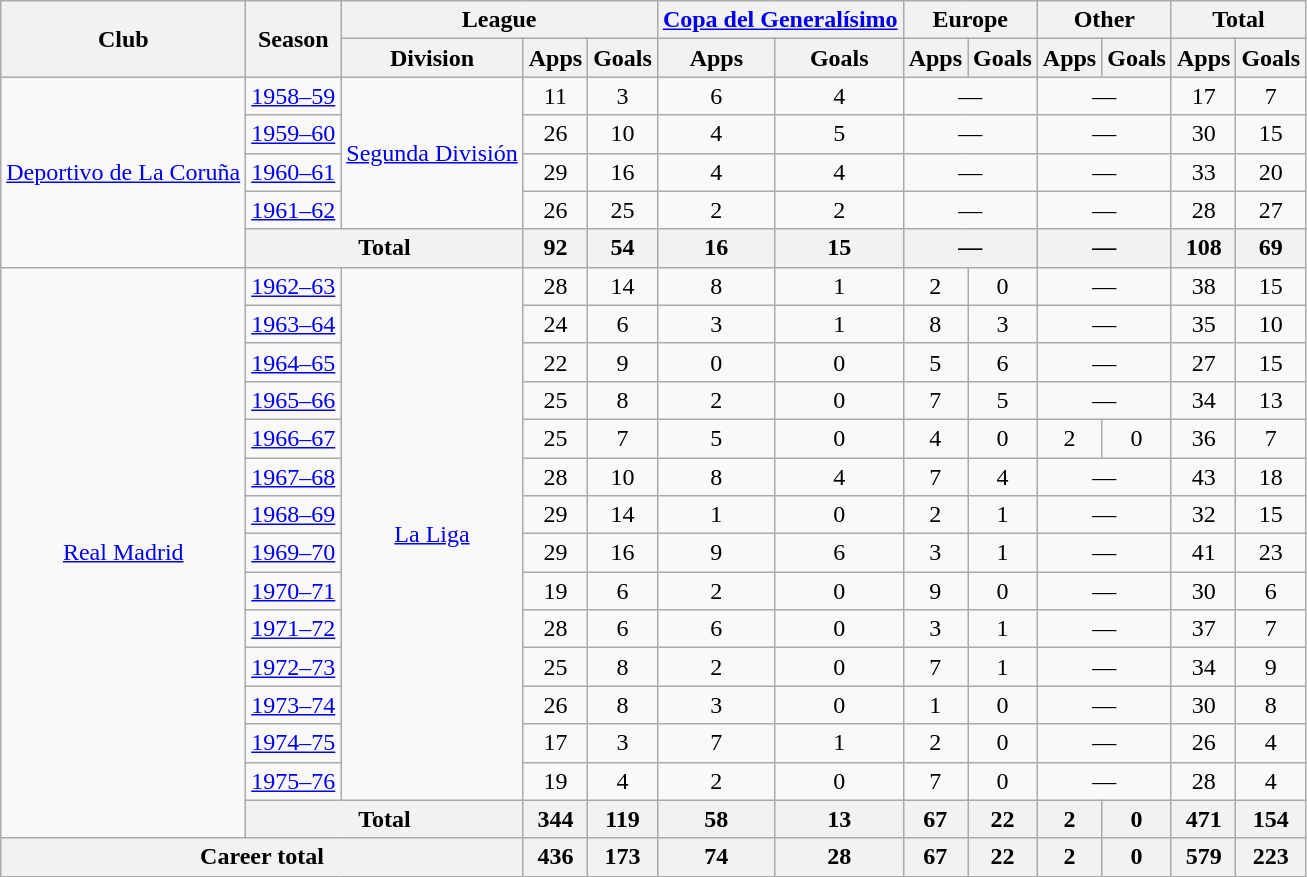<table class="wikitable" style="text-align:center">
<tr>
<th rowspan="2">Club</th>
<th rowspan="2">Season</th>
<th colspan="3">League</th>
<th colspan="2"><a href='#'>Copa del Generalísimo</a></th>
<th colspan="2">Europe</th>
<th colspan="2">Other</th>
<th colspan="2">Total</th>
</tr>
<tr>
<th>Division</th>
<th>Apps</th>
<th>Goals</th>
<th>Apps</th>
<th>Goals</th>
<th>Apps</th>
<th>Goals</th>
<th>Apps</th>
<th>Goals</th>
<th>Apps</th>
<th>Goals</th>
</tr>
<tr>
<td rowspan="5"><a href='#'>Deportivo de La Coruña</a></td>
<td><a href='#'>1958–59</a></td>
<td rowspan="4"><a href='#'>Segunda División</a></td>
<td>11</td>
<td>3</td>
<td>6</td>
<td>4</td>
<td colspan=2>—</td>
<td colspan=2>—</td>
<td>17</td>
<td>7</td>
</tr>
<tr>
<td><a href='#'>1959–60</a></td>
<td>26</td>
<td>10</td>
<td>4</td>
<td>5</td>
<td colspan=2>—</td>
<td colspan=2>—</td>
<td>30</td>
<td>15</td>
</tr>
<tr>
<td><a href='#'>1960–61</a></td>
<td>29</td>
<td>16</td>
<td>4</td>
<td>4</td>
<td colspan=2>—</td>
<td colspan=2>—</td>
<td>33</td>
<td>20</td>
</tr>
<tr>
<td><a href='#'>1961–62</a></td>
<td>26</td>
<td>25</td>
<td>2</td>
<td>2</td>
<td colspan=2>—</td>
<td colspan=2>—</td>
<td>28</td>
<td>27</td>
</tr>
<tr>
<th colspan="2">Total</th>
<th>92</th>
<th>54</th>
<th>16</th>
<th>15</th>
<th colspan="2">—</th>
<th colspan="2">—</th>
<th>108</th>
<th>69</th>
</tr>
<tr>
<td rowspan="15"><a href='#'>Real Madrid</a></td>
<td><a href='#'>1962–63</a></td>
<td rowspan="14"><a href='#'>La Liga</a></td>
<td>28</td>
<td>14</td>
<td>8</td>
<td>1</td>
<td>2</td>
<td>0</td>
<td colspan=2>—</td>
<td>38</td>
<td>15</td>
</tr>
<tr>
<td><a href='#'>1963–64</a></td>
<td>24</td>
<td>6</td>
<td>3</td>
<td>1</td>
<td>8</td>
<td>3</td>
<td colspan=2>—</td>
<td>35</td>
<td>10</td>
</tr>
<tr>
<td><a href='#'>1964–65</a></td>
<td>22</td>
<td>9</td>
<td>0</td>
<td>0</td>
<td>5</td>
<td>6</td>
<td colspan=2>—</td>
<td>27</td>
<td>15</td>
</tr>
<tr>
<td><a href='#'>1965–66</a></td>
<td>25</td>
<td>8</td>
<td>2</td>
<td>0</td>
<td>7</td>
<td>5</td>
<td colspan=2>—</td>
<td>34</td>
<td>13</td>
</tr>
<tr>
<td><a href='#'>1966–67</a></td>
<td>25</td>
<td>7</td>
<td>5</td>
<td>0</td>
<td>4</td>
<td>0</td>
<td>2</td>
<td>0</td>
<td>36</td>
<td>7</td>
</tr>
<tr>
<td><a href='#'>1967–68</a></td>
<td>28</td>
<td>10</td>
<td>8</td>
<td>4</td>
<td>7</td>
<td>4</td>
<td colspan=2>—</td>
<td>43</td>
<td>18</td>
</tr>
<tr>
<td><a href='#'>1968–69</a></td>
<td>29</td>
<td>14</td>
<td>1</td>
<td>0</td>
<td>2</td>
<td>1</td>
<td colspan=2>—</td>
<td>32</td>
<td>15</td>
</tr>
<tr>
<td><a href='#'>1969–70</a></td>
<td>29</td>
<td>16</td>
<td>9</td>
<td>6</td>
<td>3</td>
<td>1</td>
<td colspan=2>—</td>
<td>41</td>
<td>23</td>
</tr>
<tr>
<td><a href='#'>1970–71</a></td>
<td>19</td>
<td>6</td>
<td>2</td>
<td>0</td>
<td>9</td>
<td>0</td>
<td colspan=2>—</td>
<td>30</td>
<td>6</td>
</tr>
<tr>
<td><a href='#'>1971–72</a></td>
<td>28</td>
<td>6</td>
<td>6</td>
<td>0</td>
<td>3</td>
<td>1</td>
<td colspan=2>—</td>
<td>37</td>
<td>7</td>
</tr>
<tr>
<td><a href='#'>1972–73</a></td>
<td>25</td>
<td>8</td>
<td>2</td>
<td>0</td>
<td>7</td>
<td>1</td>
<td colspan=2>—</td>
<td>34</td>
<td>9</td>
</tr>
<tr>
<td><a href='#'>1973–74</a></td>
<td>26</td>
<td>8</td>
<td>3</td>
<td>0</td>
<td>1</td>
<td>0</td>
<td colspan=2>—</td>
<td>30</td>
<td>8</td>
</tr>
<tr>
<td><a href='#'>1974–75</a></td>
<td>17</td>
<td>3</td>
<td>7</td>
<td>1</td>
<td>2</td>
<td>0</td>
<td colspan=2>—</td>
<td>26</td>
<td>4</td>
</tr>
<tr>
<td><a href='#'>1975–76</a></td>
<td>19</td>
<td>4</td>
<td>2</td>
<td>0</td>
<td>7</td>
<td>0</td>
<td colspan=2>—</td>
<td>28</td>
<td>4</td>
</tr>
<tr>
<th colspan="2">Total</th>
<th>344</th>
<th>119</th>
<th>58</th>
<th>13</th>
<th>67</th>
<th>22</th>
<th>2</th>
<th>0</th>
<th>471</th>
<th>154</th>
</tr>
<tr>
<th colspan="3">Career total</th>
<th>436</th>
<th>173</th>
<th>74</th>
<th>28</th>
<th>67</th>
<th>22</th>
<th>2</th>
<th>0</th>
<th>579</th>
<th>223</th>
</tr>
</table>
